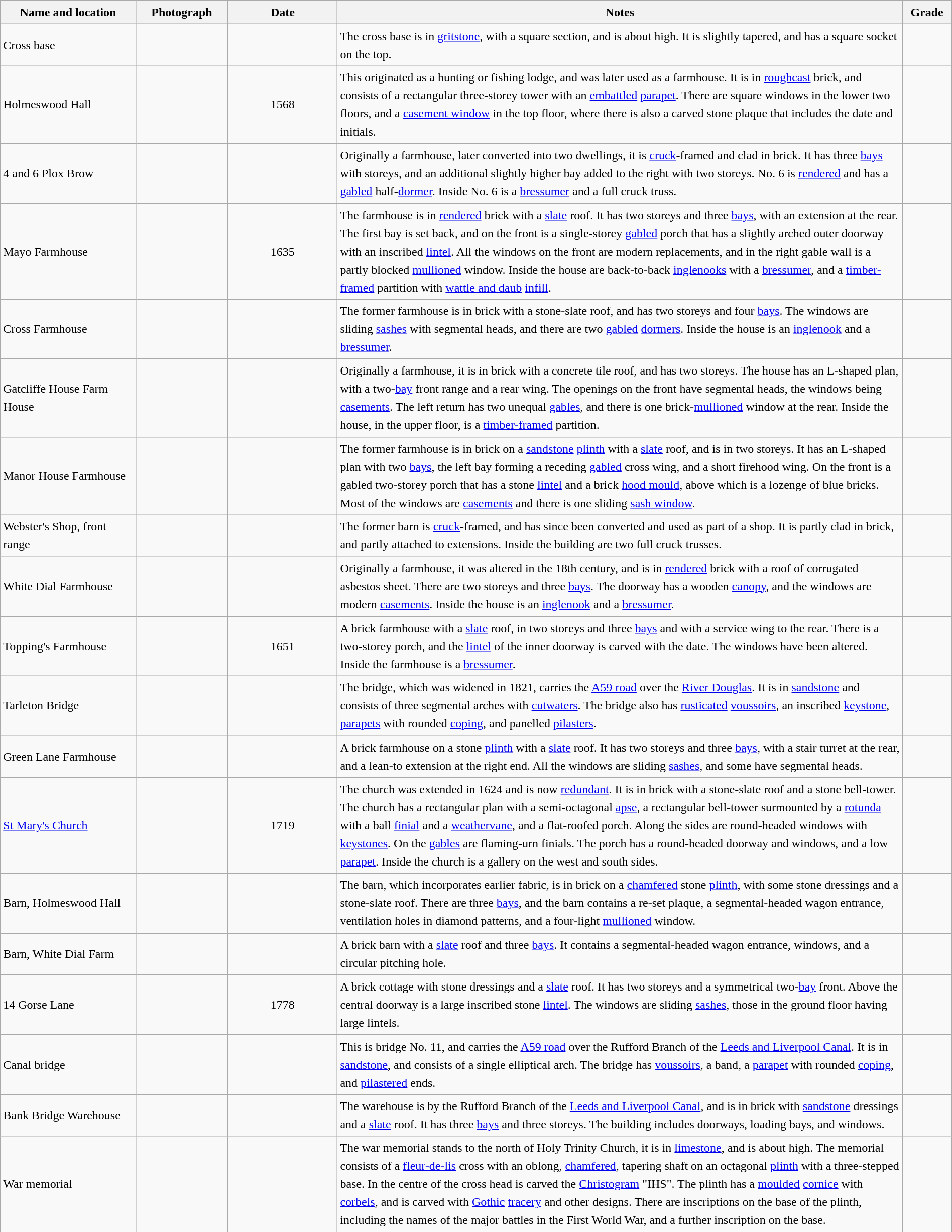<table class="wikitable sortable plainrowheaders" style="width:100%;border:0px;text-align:left;line-height:150%;">
<tr>
<th scope="col"  style="width:150px">Name and location</th>
<th scope="col"  style="width:100px" class="unsortable">Photograph</th>
<th scope="col"  style="width:120px">Date</th>
<th scope="col"  style="width:650px" class="unsortable">Notes</th>
<th scope="col"  style="width:50px">Grade</th>
</tr>
<tr>
<td>Cross base<br><small></small></td>
<td></td>
<td align="center"></td>
<td>The cross base is in <a href='#'>gritstone</a>, with a square section, and is about  high.  It is slightly tapered, and has a square socket on the top.</td>
<td align="center" ></td>
</tr>
<tr>
<td>Holmeswood Hall<br><small></small></td>
<td></td>
<td align="center">1568</td>
<td>This originated as a hunting or fishing lodge, and was later used as a farmhouse.  It is in <a href='#'>roughcast</a> brick, and consists of a rectangular three-storey tower with an <a href='#'>embattled</a> <a href='#'>parapet</a>.  There are square windows in the lower two floors, and a <a href='#'>casement window</a> in the top floor, where there is also a carved stone plaque that includes the date and initials.</td>
<td align="center" ></td>
</tr>
<tr>
<td>4 and 6 Plox Brow<br><small></small></td>
<td></td>
<td align="center"></td>
<td>Originally a farmhouse, later converted into two dwellings, it is <a href='#'>cruck</a>-framed and clad in brick.  It has three <a href='#'>bays</a> with  storeys, and an additional slightly higher bay added to the right with two storeys.  No. 6 is <a href='#'>rendered</a> and has a <a href='#'>gabled</a> half-<a href='#'>dormer</a>.  Inside No. 6 is a <a href='#'>bressumer</a> and a full cruck truss.</td>
<td align="center" ></td>
</tr>
<tr>
<td>Mayo Farmhouse<br><small></small></td>
<td></td>
<td align="center">1635</td>
<td>The farmhouse is in <a href='#'>rendered</a> brick with a <a href='#'>slate</a> roof.  It has two storeys and three <a href='#'>bays</a>, with an extension at the rear.  The first bay is set back, and on the front is a single-storey <a href='#'>gabled</a> porch that has a slightly arched outer doorway with an inscribed <a href='#'>lintel</a>.  All the windows on the front are modern replacements, and in the right gable wall is a partly blocked <a href='#'>mullioned</a> window.  Inside the house are back-to-back <a href='#'>inglenooks</a> with a <a href='#'>bressumer</a>, and a <a href='#'>timber-framed</a> partition with <a href='#'>wattle and daub</a> <a href='#'>infill</a>.</td>
<td align="center" ></td>
</tr>
<tr>
<td>Cross Farmhouse<br><small></small></td>
<td></td>
<td align="center"></td>
<td>The former farmhouse is in brick with a stone-slate roof, and has two storeys and four <a href='#'>bays</a>.  The windows are sliding <a href='#'>sashes</a> with segmental heads, and there are two <a href='#'>gabled</a> <a href='#'>dormers</a>.  Inside the house is an <a href='#'>inglenook</a> and a <a href='#'>bressumer</a>.</td>
<td align="center" ></td>
</tr>
<tr>
<td>Gatcliffe House Farm House<br><small></small></td>
<td></td>
<td align="center"></td>
<td>Originally a farmhouse, it is in brick with a concrete tile roof, and has two storeys.  The house has an L-shaped plan, with a two-<a href='#'>bay</a> front range and a rear wing.  The openings on the front have segmental heads, the windows being <a href='#'>casements</a>.  The left return has two unequal <a href='#'>gables</a>, and there is one brick-<a href='#'>mullioned</a> window at the rear.  Inside the house, in the upper floor, is a <a href='#'>timber-framed</a> partition.</td>
<td align="center" ></td>
</tr>
<tr>
<td>Manor House Farmhouse<br><small></small></td>
<td></td>
<td align="center"></td>
<td>The former farmhouse is in brick on a <a href='#'>sandstone</a> <a href='#'>plinth</a> with a <a href='#'>slate</a> roof, and is in two storeys.  It has an L-shaped plan with two <a href='#'>bays</a>, the left bay forming a receding <a href='#'>gabled</a> cross wing, and a short firehood wing.  On the front is a gabled two-storey porch that has a stone <a href='#'>lintel</a> and a brick <a href='#'>hood mould</a>, above which is a lozenge of blue bricks. Most of the windows are <a href='#'>casements</a> and there is one sliding <a href='#'>sash window</a>.</td>
<td align="center" ></td>
</tr>
<tr>
<td>Webster's Shop, front range<br><small></small></td>
<td></td>
<td align="center"></td>
<td>The former barn is <a href='#'>cruck</a>-framed, and has since been converted and used as part of a shop.  It is partly clad in brick, and partly attached to extensions.  Inside the building are two full cruck trusses.</td>
<td align="center" ></td>
</tr>
<tr>
<td>White Dial Farmhouse<br><small></small></td>
<td></td>
<td align="center"></td>
<td>Originally a farmhouse, it was altered in the 18th century, and is in <a href='#'>rendered</a> brick with a roof of corrugated asbestos sheet.  There are two storeys and three <a href='#'>bays</a>.  The doorway has a wooden <a href='#'>canopy</a>, and the windows are modern <a href='#'>casements</a>.  Inside the house is an <a href='#'>inglenook</a> and a <a href='#'>bressumer</a>.</td>
<td align="center" ></td>
</tr>
<tr>
<td>Topping's Farmhouse<br><small></small></td>
<td></td>
<td align="center">1651</td>
<td>A brick farmhouse with a <a href='#'>slate</a> roof, in two storeys and three <a href='#'>bays</a> and with a service wing to the rear.  There is a two-storey porch, and the <a href='#'>lintel</a> of the inner doorway is carved with the date.  The windows have been altered.  Inside the farmhouse is a <a href='#'>bressumer</a>.</td>
<td align="center" ></td>
</tr>
<tr>
<td>Tarleton Bridge<br><small></small></td>
<td></td>
<td align="center"></td>
<td>The bridge, which was widened in 1821, carries the <a href='#'>A59 road</a> over the <a href='#'>River Douglas</a>.  It is in <a href='#'>sandstone</a> and consists of three segmental arches with <a href='#'>cutwaters</a>.  The bridge also has <a href='#'>rusticated</a> <a href='#'>voussoirs</a>, an inscribed <a href='#'>keystone</a>, <a href='#'>parapets</a> with rounded <a href='#'>coping</a>, and panelled <a href='#'>pilasters</a>.</td>
<td align="center" ></td>
</tr>
<tr>
<td>Green Lane Farmhouse<br><small></small></td>
<td></td>
<td align="center"></td>
<td>A brick farmhouse on a stone <a href='#'>plinth</a> with a <a href='#'>slate</a> roof.  It has two storeys and three <a href='#'>bays</a>, with a stair turret at the rear, and a lean-to extension at the right end.  All the windows are sliding <a href='#'>sashes</a>, and some have segmental heads.</td>
<td align="center" ></td>
</tr>
<tr>
<td><a href='#'>St Mary's Church</a><br><small></small></td>
<td></td>
<td align="center">1719</td>
<td>The church was extended in 1624 and is now <a href='#'>redundant</a>.  It is in brick with a stone-slate roof and a stone bell-tower.  The church has a rectangular plan with a semi-octagonal <a href='#'>apse</a>, a rectangular bell-tower surmounted by a <a href='#'>rotunda</a> with a ball <a href='#'>finial</a> and a <a href='#'>weathervane</a>, and a flat-roofed porch.  Along the sides are round-headed windows with <a href='#'>keystones</a>.  On the <a href='#'>gables</a> are flaming-urn finials.  The porch has a round-headed doorway and windows, and a low <a href='#'>parapet</a>.  Inside the church is a gallery on the west and south sides.</td>
<td align="center" ></td>
</tr>
<tr>
<td>Barn, Holmeswood Hall<br><small></small></td>
<td></td>
<td align="center"></td>
<td>The barn, which incorporates earlier fabric, is in brick on a <a href='#'>chamfered</a> stone <a href='#'>plinth</a>, with some stone dressings and a stone-slate roof.  There are three <a href='#'>bays</a>, and the barn contains a re-set plaque, a segmental-headed wagon entrance, ventilation holes in diamond patterns, and a four-light <a href='#'>mullioned</a> window.</td>
<td align="center" ></td>
</tr>
<tr>
<td>Barn, White Dial Farm<br><small></small></td>
<td></td>
<td align="center"></td>
<td>A brick barn with a <a href='#'>slate</a> roof and three <a href='#'>bays</a>.  It contains a segmental-headed wagon entrance, windows, and a circular pitching hole.</td>
<td align="center" ></td>
</tr>
<tr>
<td>14 Gorse Lane<br><small></small></td>
<td></td>
<td align="center">1778</td>
<td>A brick cottage with stone dressings and a <a href='#'>slate</a> roof.  It has two storeys and a symmetrical two-<a href='#'>bay</a> front.  Above the central doorway is a large inscribed stone <a href='#'>lintel</a>.  The windows are sliding <a href='#'>sashes</a>, those in the ground floor having large lintels.</td>
<td align="center" ></td>
</tr>
<tr>
<td>Canal bridge<br><small></small></td>
<td></td>
<td align="center"></td>
<td>This is bridge No. 11, and carries the <a href='#'>A59 road</a> over the Rufford Branch of the <a href='#'>Leeds and Liverpool Canal</a>.  It is in <a href='#'>sandstone</a>, and consists of a single elliptical arch.  The bridge has <a href='#'>voussoirs</a>, a band, a <a href='#'>parapet</a> with rounded <a href='#'>coping</a>, and <a href='#'>pilastered</a> ends.</td>
<td align="center" ></td>
</tr>
<tr>
<td>Bank Bridge Warehouse<br><small></small></td>
<td></td>
<td align="center"></td>
<td>The warehouse is by the Rufford Branch of the <a href='#'>Leeds and Liverpool Canal</a>, and is in brick with <a href='#'>sandstone</a> dressings and a <a href='#'>slate</a> roof.  It has three <a href='#'>bays</a> and three storeys.  The building includes doorways, loading bays, and windows.</td>
<td align="center" ></td>
</tr>
<tr>
<td>War memorial<br><small></small></td>
<td></td>
<td align="center"></td>
<td>The war memorial stands to the north of Holy Trinity Church, it is in <a href='#'>limestone</a>, and is about  high.  The memorial consists of a <a href='#'>fleur-de-lis</a> cross with an oblong, <a href='#'>chamfered</a>, tapering shaft on an octagonal <a href='#'>plinth</a> with a three-stepped base.  In the centre of the cross head is carved the <a href='#'>Christogram</a> "IHS".  The plinth has a <a href='#'>moulded</a> <a href='#'>cornice</a> with <a href='#'>corbels</a>, and is carved with <a href='#'>Gothic</a> <a href='#'>tracery</a> and other designs.  There are inscriptions on the base of the plinth, including the names of the major battles in the First World War, and a further inscription on the base.</td>
<td align="center" ></td>
</tr>
<tr>
</tr>
</table>
